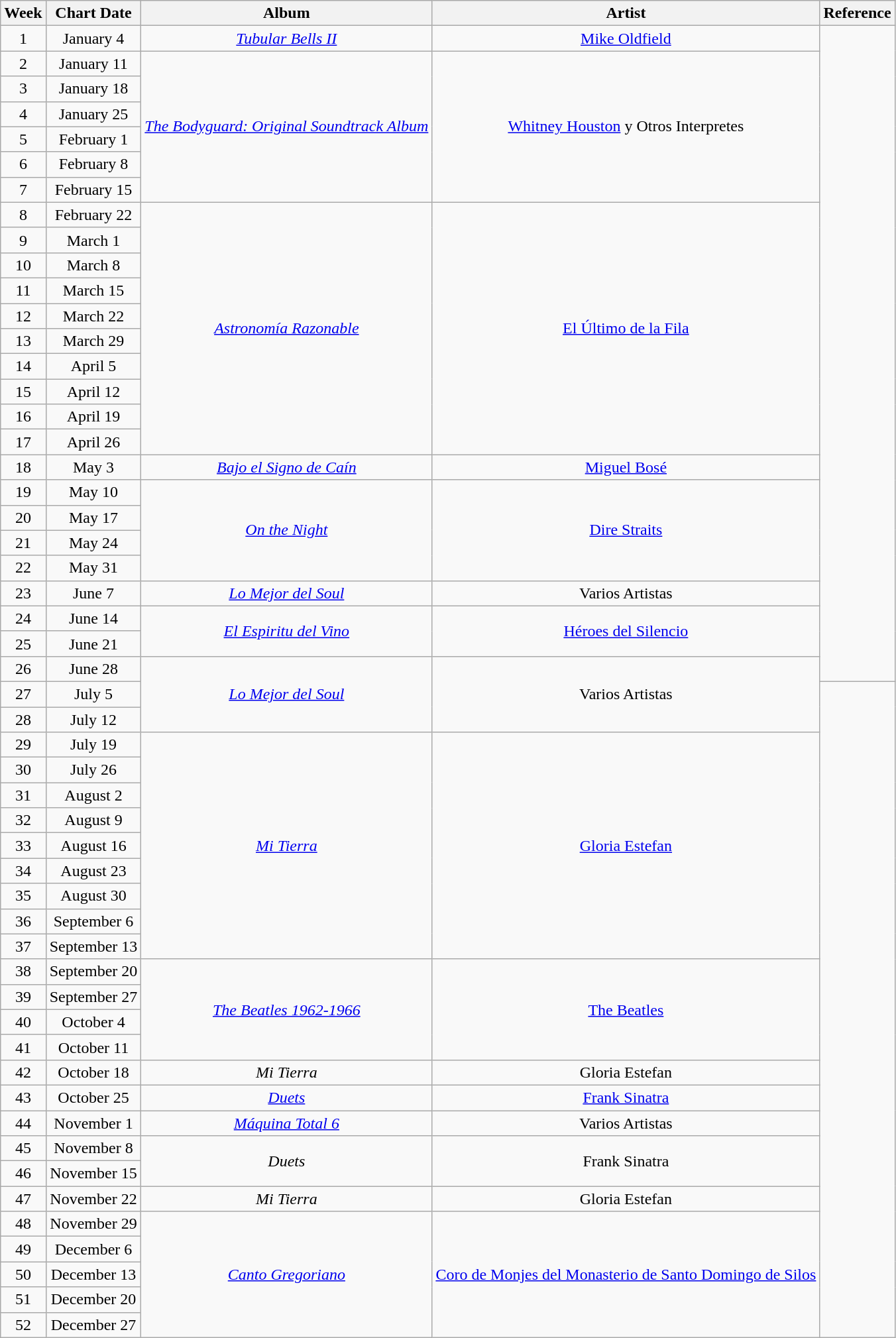<table class="wikitable" style="text-align: center">
<tr>
<th width="">Week</th>
<th width="">Chart Date</th>
<th width="">Album</th>
<th width="">Artist</th>
<th width="" class="unsortable">Reference</th>
</tr>
<tr>
<td>1</td>
<td>January 4</td>
<td><em><a href='#'>Tubular Bells II</a></em></td>
<td><a href='#'>Mike Oldfield</a></td>
<td rowspan="26"></td>
</tr>
<tr>
<td>2</td>
<td>January 11</td>
<td rowspan="6"><em><a href='#'>The Bodyguard: Original Soundtrack Album</a></em></td>
<td rowspan="6"><a href='#'>Whitney Houston</a> y Otros Interpretes</td>
</tr>
<tr>
<td>3</td>
<td>January 18</td>
</tr>
<tr>
<td>4</td>
<td>January 25</td>
</tr>
<tr>
<td>5</td>
<td>February 1</td>
</tr>
<tr>
<td>6</td>
<td>February 8</td>
</tr>
<tr>
<td>7</td>
<td>February 15</td>
</tr>
<tr>
<td>8</td>
<td>February 22</td>
<td rowspan="10"><em><a href='#'>Astronomía Razonable</a></em></td>
<td rowspan="10"><a href='#'>El Último de la Fila</a></td>
</tr>
<tr>
<td>9</td>
<td>March 1</td>
</tr>
<tr>
<td>10</td>
<td>March 8</td>
</tr>
<tr>
<td>11</td>
<td>March 15</td>
</tr>
<tr>
<td>12</td>
<td>March 22</td>
</tr>
<tr>
<td>13</td>
<td>March 29</td>
</tr>
<tr>
<td>14</td>
<td>April 5</td>
</tr>
<tr>
<td>15</td>
<td>April 12</td>
</tr>
<tr>
<td>16</td>
<td>April 19</td>
</tr>
<tr>
<td>17</td>
<td>April 26</td>
</tr>
<tr>
<td>18</td>
<td>May 3</td>
<td><em><a href='#'>Bajo el Signo de Caín</a></em></td>
<td><a href='#'>Miguel Bosé</a></td>
</tr>
<tr>
<td>19</td>
<td>May 10</td>
<td rowspan="4"><em><a href='#'>On the Night</a></em></td>
<td rowspan="4"><a href='#'>Dire Straits</a></td>
</tr>
<tr>
<td>20</td>
<td>May 17</td>
</tr>
<tr>
<td>21</td>
<td>May 24</td>
</tr>
<tr>
<td>22</td>
<td>May 31</td>
</tr>
<tr>
<td>23</td>
<td>June 7</td>
<td><em><a href='#'>Lo Mejor del Soul</a></em></td>
<td>Varios Artistas</td>
</tr>
<tr>
<td>24</td>
<td>June 14</td>
<td rowspan="2"><em><a href='#'>El Espiritu del Vino</a></em></td>
<td rowspan="2"><a href='#'>Héroes del Silencio</a></td>
</tr>
<tr>
<td>25</td>
<td>June 21</td>
</tr>
<tr>
<td>26</td>
<td>June 28</td>
<td rowspan="3"><em><a href='#'>Lo Mejor del Soul</a></em></td>
<td rowspan="3">Varios Artistas</td>
</tr>
<tr>
<td>27</td>
<td>July 5</td>
<td rowspan="26"></td>
</tr>
<tr>
<td>28</td>
<td>July 12</td>
</tr>
<tr>
<td>29</td>
<td>July 19</td>
<td rowspan="9"><em><a href='#'>Mi Tierra</a></em></td>
<td rowspan="9"><a href='#'>Gloria Estefan</a></td>
</tr>
<tr>
<td>30</td>
<td>July 26</td>
</tr>
<tr>
<td>31</td>
<td>August 2</td>
</tr>
<tr>
<td>32</td>
<td>August 9</td>
</tr>
<tr>
<td>33</td>
<td>August 16</td>
</tr>
<tr>
<td>34</td>
<td>August 23</td>
</tr>
<tr>
<td>35</td>
<td>August 30</td>
</tr>
<tr>
<td>36</td>
<td>September 6</td>
</tr>
<tr>
<td>37</td>
<td>September 13</td>
</tr>
<tr>
<td>38</td>
<td>September 20</td>
<td rowspan="4"><em><a href='#'>The Beatles 1962-1966</a></em></td>
<td rowspan="4"><a href='#'>The Beatles</a></td>
</tr>
<tr>
<td>39</td>
<td>September 27</td>
</tr>
<tr>
<td>40</td>
<td>October 4</td>
</tr>
<tr>
<td>41</td>
<td>October 11</td>
</tr>
<tr>
<td>42</td>
<td>October 18</td>
<td><em>Mi Tierra</em></td>
<td>Gloria Estefan</td>
</tr>
<tr>
<td>43</td>
<td>October 25</td>
<td><em><a href='#'>Duets</a></em></td>
<td><a href='#'>Frank Sinatra</a></td>
</tr>
<tr>
<td>44</td>
<td>November  1</td>
<td><em><a href='#'>Máquina Total 6</a></em></td>
<td>Varios Artistas</td>
</tr>
<tr>
<td>45</td>
<td>November 8</td>
<td rowspan="2"><em>Duets</em></td>
<td rowspan="2">Frank Sinatra</td>
</tr>
<tr>
<td>46</td>
<td>November 15</td>
</tr>
<tr>
<td>47</td>
<td>November 22</td>
<td><em>Mi Tierra</em></td>
<td>Gloria Estefan</td>
</tr>
<tr>
<td>48</td>
<td>November 29</td>
<td rowspan="5"><em><a href='#'>Canto Gregoriano</a></em></td>
<td rowspan="5"><a href='#'>Coro de Monjes del Monasterio de Santo Domingo de Silos</a></td>
</tr>
<tr>
<td>49</td>
<td>December 6</td>
</tr>
<tr>
<td>50</td>
<td>December 13</td>
</tr>
<tr>
<td>51</td>
<td>December 20</td>
</tr>
<tr>
<td>52</td>
<td>December 27</td>
</tr>
</table>
